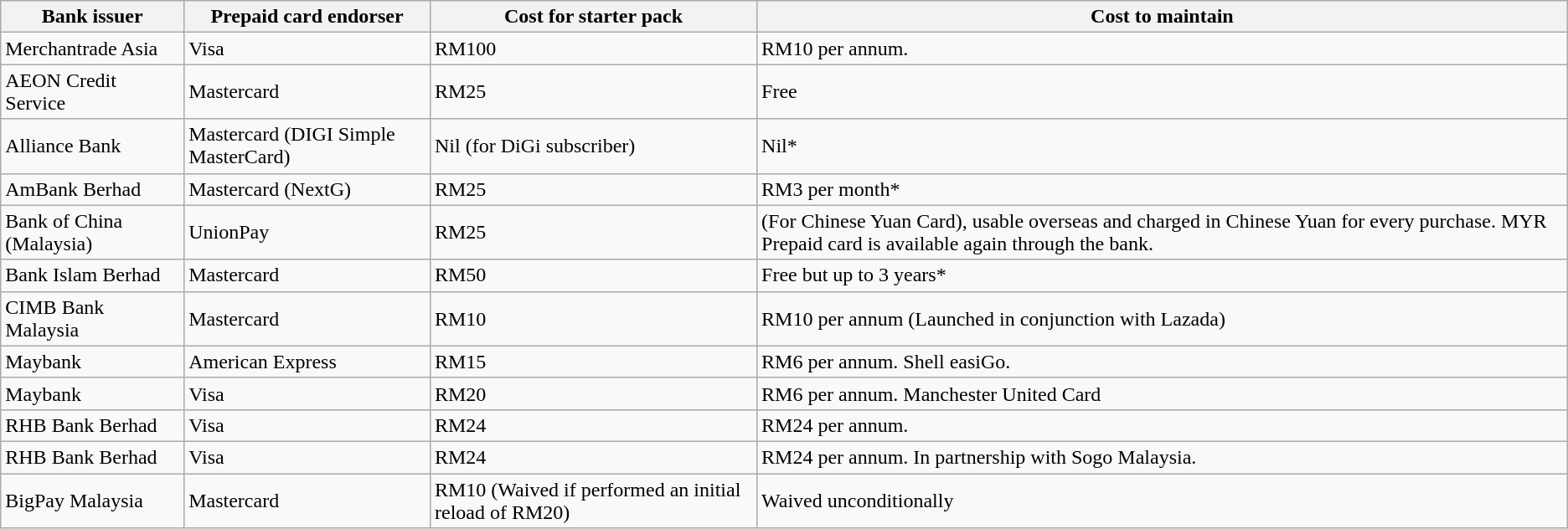<table class="wikitable sortable">
<tr>
<th>Bank issuer</th>
<th>Prepaid card endorser</th>
<th>Cost for starter pack</th>
<th>Cost to maintain</th>
</tr>
<tr>
<td>Merchantrade Asia</td>
<td>Visa</td>
<td>RM100</td>
<td>RM10 per annum.</td>
</tr>
<tr>
<td>AEON Credit Service</td>
<td>Mastercard</td>
<td>RM25</td>
<td>Free</td>
</tr>
<tr>
<td>Alliance Bank</td>
<td>Mastercard (DIGI Simple MasterCard)</td>
<td>Nil (for DiGi subscriber)</td>
<td>Nil*</td>
</tr>
<tr>
<td>AmBank Berhad</td>
<td>Mastercard (NextG)</td>
<td>RM25</td>
<td>RM3 per month*</td>
</tr>
<tr>
<td>Bank of China (Malaysia)</td>
<td>UnionPay</td>
<td>RM25</td>
<td>(For Chinese Yuan Card), usable overseas and charged in Chinese Yuan for every purchase. MYR Prepaid card is available again through the bank.</td>
</tr>
<tr>
<td>Bank Islam Berhad</td>
<td>Mastercard</td>
<td>RM50</td>
<td>Free but up to 3 years*</td>
</tr>
<tr>
<td>CIMB Bank Malaysia</td>
<td>Mastercard</td>
<td>RM10</td>
<td>RM10 per annum (Launched in conjunction with Lazada)</td>
</tr>
<tr>
<td>Maybank</td>
<td>American Express</td>
<td>RM15</td>
<td>RM6 per annum.  Shell easiGo.</td>
</tr>
<tr>
<td>Maybank</td>
<td>Visa</td>
<td>RM20</td>
<td>RM6 per annum. Manchester United Card</td>
</tr>
<tr>
<td>RHB Bank Berhad</td>
<td>Visa</td>
<td>RM24</td>
<td>RM24 per annum.</td>
</tr>
<tr>
<td>RHB Bank Berhad</td>
<td>Visa</td>
<td>RM24</td>
<td>RM24 per annum. In partnership with Sogo Malaysia.</td>
</tr>
<tr>
<td>BigPay Malaysia</td>
<td>Mastercard</td>
<td>RM10 (Waived if performed an initial reload of RM20)</td>
<td>Waived unconditionally</td>
</tr>
</table>
